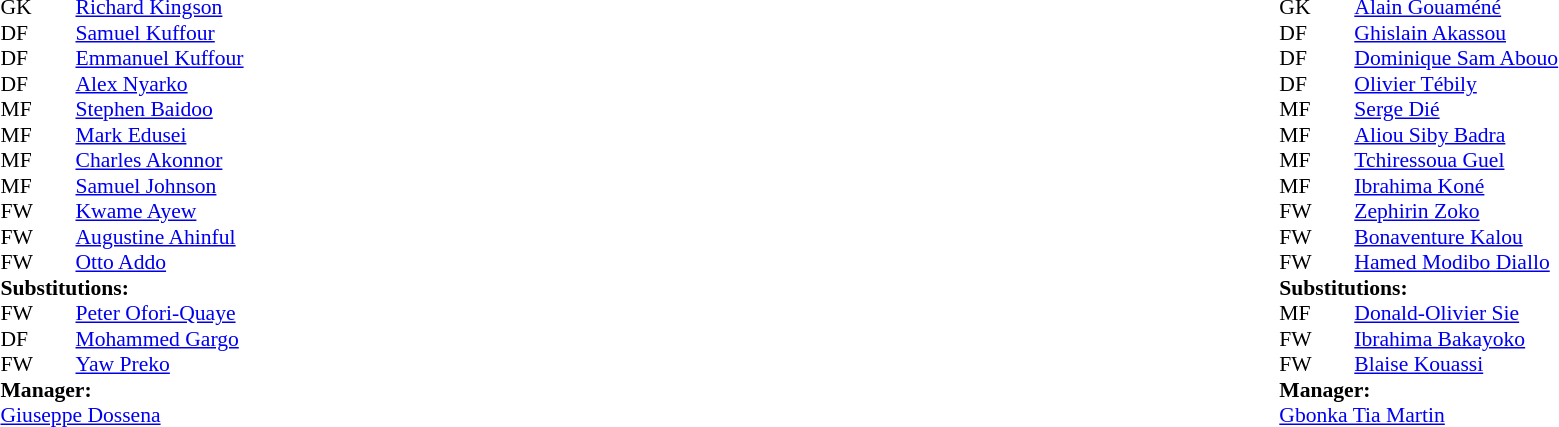<table width="100%">
<tr>
<td valign="top" width="50%"><br><table style="font-size: 90%" cellspacing="0" cellpadding="0">
<tr>
<th width="25"></th>
<th width="25"></th>
</tr>
<tr>
<td>GK</td>
<td></td>
<td><a href='#'>Richard Kingson</a></td>
</tr>
<tr>
<td>DF</td>
<td></td>
<td><a href='#'>Samuel Kuffour</a></td>
</tr>
<tr>
<td>DF</td>
<td></td>
<td><a href='#'>Emmanuel Kuffour</a></td>
<td></td>
<td></td>
</tr>
<tr>
<td>DF</td>
<td></td>
<td><a href='#'>Alex Nyarko</a></td>
</tr>
<tr>
<td>MF</td>
<td></td>
<td><a href='#'>Stephen Baidoo</a></td>
</tr>
<tr>
<td>MF</td>
<td></td>
<td><a href='#'>Mark Edusei</a></td>
</tr>
<tr>
<td>MF</td>
<td></td>
<td><a href='#'>Charles Akonnor</a></td>
</tr>
<tr>
<td>MF</td>
<td></td>
<td><a href='#'>Samuel Johnson</a></td>
</tr>
<tr>
<td>FW</td>
<td></td>
<td><a href='#'>Kwame Ayew</a></td>
</tr>
<tr>
<td>FW</td>
<td></td>
<td><a href='#'>Augustine Ahinful</a></td>
<td></td>
<td></td>
</tr>
<tr>
<td>FW</td>
<td></td>
<td><a href='#'>Otto Addo</a></td>
<td></td>
<td></td>
</tr>
<tr>
<td colspan=3><strong>Substitutions:</strong></td>
</tr>
<tr>
<td>FW</td>
<td></td>
<td><a href='#'>Peter Ofori-Quaye</a></td>
<td></td>
<td></td>
</tr>
<tr>
<td>DF</td>
<td></td>
<td><a href='#'>Mohammed Gargo</a></td>
<td></td>
<td></td>
</tr>
<tr>
<td>FW</td>
<td></td>
<td><a href='#'>Yaw Preko</a></td>
<td></td>
<td></td>
</tr>
<tr>
<td colspan=3><strong>Manager:</strong></td>
</tr>
<tr>
<td colspan=3> <a href='#'>Giuseppe Dossena</a></td>
</tr>
</table>
</td>
<td valign="top"></td>
<td valign="top" width="50%"><br><table style="font-size: 90%" cellspacing="0" cellpadding="0" align="center">
<tr>
<th width=25></th>
<th width=25></th>
</tr>
<tr>
<td>GK</td>
<td></td>
<td><a href='#'>Alain Gouaméné</a></td>
</tr>
<tr>
<td>DF</td>
<td></td>
<td><a href='#'>Ghislain Akassou</a></td>
</tr>
<tr>
<td>DF</td>
<td></td>
<td><a href='#'>Dominique Sam Abouo</a></td>
</tr>
<tr>
<td>DF</td>
<td></td>
<td><a href='#'>Olivier Tébily</a></td>
</tr>
<tr>
<td>MF</td>
<td></td>
<td><a href='#'>Serge Dié</a></td>
</tr>
<tr>
<td>MF</td>
<td></td>
<td><a href='#'>Aliou Siby Badra</a></td>
</tr>
<tr>
<td>MF</td>
<td></td>
<td><a href='#'>Tchiressoua Guel</a></td>
</tr>
<tr>
<td>MF</td>
<td></td>
<td><a href='#'>Ibrahima Koné</a></td>
<td></td>
<td></td>
</tr>
<tr>
<td>FW</td>
<td></td>
<td><a href='#'>Zephirin Zoko</a></td>
<td></td>
<td></td>
</tr>
<tr>
<td>FW</td>
<td></td>
<td><a href='#'>Bonaventure Kalou</a></td>
</tr>
<tr>
<td>FW</td>
<td></td>
<td><a href='#'>Hamed Modibo Diallo</a></td>
<td></td>
<td></td>
</tr>
<tr>
<td colspan=3><strong>Substitutions:</strong></td>
</tr>
<tr>
<td>MF</td>
<td></td>
<td><a href='#'>Donald-Olivier Sie</a></td>
<td></td>
<td></td>
</tr>
<tr>
<td>FW</td>
<td></td>
<td><a href='#'>Ibrahima Bakayoko</a></td>
<td></td>
<td></td>
</tr>
<tr>
<td>FW</td>
<td></td>
<td><a href='#'>Blaise Kouassi</a></td>
<td></td>
<td></td>
</tr>
<tr>
<td colspan=3><strong>Manager:</strong></td>
</tr>
<tr>
<td colspan=3><a href='#'>Gbonka Tia Martin</a></td>
</tr>
</table>
</td>
</tr>
</table>
